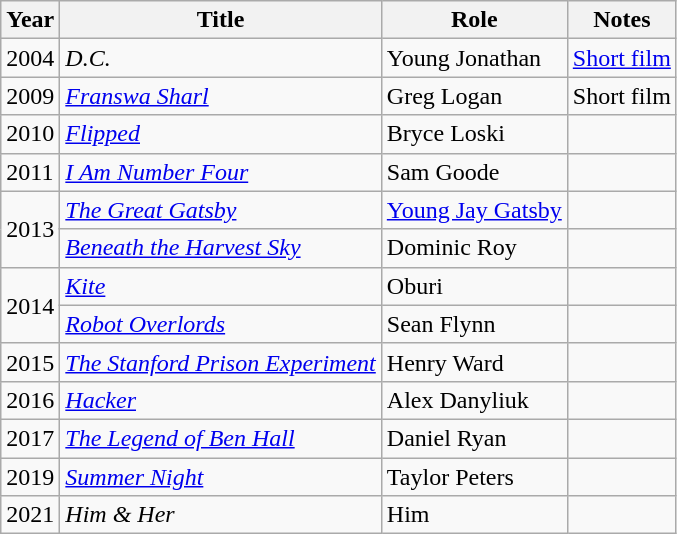<table class="wikitable sortable">
<tr>
<th>Year</th>
<th>Title</th>
<th>Role</th>
<th class="unsortable">Notes</th>
</tr>
<tr>
<td>2004</td>
<td><em>D.C.</em></td>
<td>Young Jonathan</td>
<td><a href='#'>Short film</a></td>
</tr>
<tr>
<td>2009</td>
<td><em><a href='#'>Franswa Sharl</a></em></td>
<td>Greg Logan</td>
<td>Short film</td>
</tr>
<tr>
<td>2010</td>
<td><em><a href='#'>Flipped</a></em></td>
<td>Bryce Loski</td>
<td></td>
</tr>
<tr>
<td>2011</td>
<td><em><a href='#'>I Am Number Four</a></em></td>
<td>Sam Goode</td>
<td></td>
</tr>
<tr>
<td rowspan="2">2013</td>
<td><em><a href='#'>The Great Gatsby</a></em></td>
<td><a href='#'>Young Jay Gatsby</a></td>
<td></td>
</tr>
<tr>
<td><em><a href='#'>Beneath the Harvest Sky</a></em></td>
<td>Dominic Roy</td>
<td></td>
</tr>
<tr>
<td rowspan="2">2014</td>
<td><em><a href='#'>Kite</a></em></td>
<td>Oburi</td>
<td></td>
</tr>
<tr>
<td><em><a href='#'>Robot Overlords</a></em></td>
<td>Sean Flynn</td>
<td></td>
</tr>
<tr>
<td>2015</td>
<td><em><a href='#'>The Stanford Prison Experiment</a></em></td>
<td>Henry Ward</td>
<td></td>
</tr>
<tr>
<td>2016</td>
<td><em><a href='#'>Hacker</a></em></td>
<td>Alex Danyliuk</td>
<td></td>
</tr>
<tr>
<td>2017</td>
<td><em><a href='#'>The Legend of Ben Hall</a></em></td>
<td>Daniel Ryan</td>
<td></td>
</tr>
<tr>
<td>2019</td>
<td><em><a href='#'>Summer Night</a></em></td>
<td>Taylor Peters</td>
<td></td>
</tr>
<tr>
<td>2021</td>
<td><em>Him & Her</em></td>
<td>Him</td>
<td></td>
</tr>
</table>
